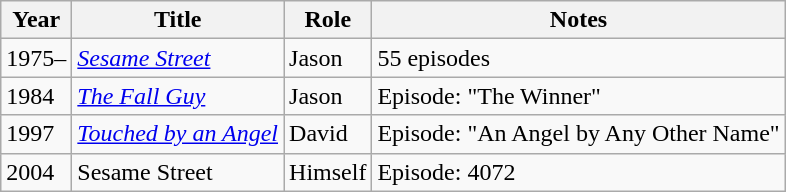<table class="wikitable sortable">
<tr>
<th>Year</th>
<th>Title</th>
<th>Role</th>
<th class="unsortable">Notes</th>
</tr>
<tr>
<td>1975–</td>
<td><em><a href='#'>Sesame Street</a></em></td>
<td>Jason</td>
<td>55 episodes</td>
</tr>
<tr>
<td>1984</td>
<td><em><a href='#'>The Fall Guy</a></em></td>
<td>Jason</td>
<td>Episode: "The Winner"</td>
</tr>
<tr>
<td>1997</td>
<td><em><a href='#'>Touched by an Angel</a></em></td>
<td>David</td>
<td>Episode: "An Angel by Any Other Name"</td>
</tr>
<tr>
<td>2004</td>
<td>Sesame Street</td>
<td>Himself</td>
<td>Episode: 4072</td>
</tr>
</table>
